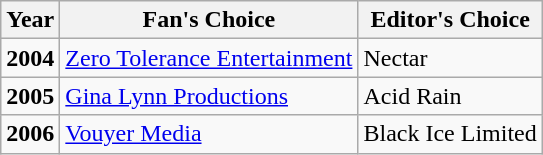<table class="wikitable">
<tr>
<th>Year</th>
<th>Fan's Choice</th>
<th>Editor's Choice</th>
</tr>
<tr>
<td><strong>2004</strong></td>
<td><a href='#'>Zero Tolerance Entertainment</a></td>
<td>Nectar</td>
</tr>
<tr>
<td><strong>2005</strong></td>
<td><a href='#'>Gina Lynn Productions</a></td>
<td>Acid Rain</td>
</tr>
<tr>
<td><strong>2006</strong></td>
<td><a href='#'>Vouyer Media</a></td>
<td>Black Ice Limited</td>
</tr>
</table>
